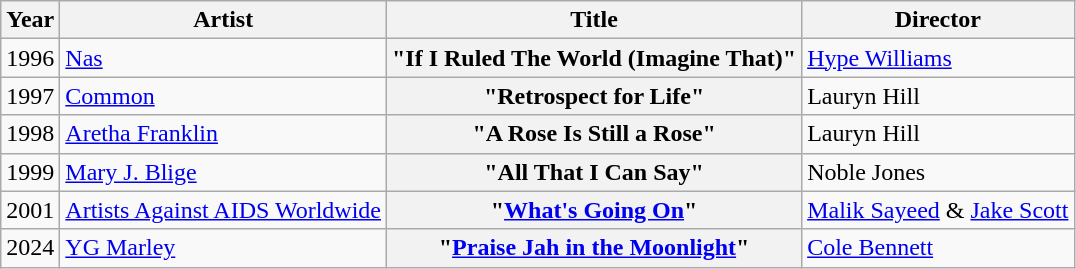<table class="wikitable plainrowheaders">
<tr>
<th scope="col" style="">Year</th>
<th scope="col" style="">Artist</th>
<th scope="col" style="">Title</th>
<th scope="col" style="">Director</th>
</tr>
<tr>
<td style="text-align:center;">1996</td>
<td><a href='#'>Nas</a></td>
<th scope="row">"If I Ruled The World (Imagine That)"</th>
<td><a href='#'>Hype Williams</a></td>
</tr>
<tr>
<td style="text-align:center;">1997</td>
<td><a href='#'>Common</a></td>
<th scope="row">"Retrospect for Life"</th>
<td>Lauryn Hill</td>
</tr>
<tr>
<td style="text-align:center;">1998</td>
<td><a href='#'>Aretha Franklin</a></td>
<th scope="row">"A Rose Is Still a Rose"</th>
<td>Lauryn Hill</td>
</tr>
<tr>
<td>1999</td>
<td><a href='#'>Mary J. Blige</a></td>
<th scope="row">"All That I Can Say"</th>
<td>Noble Jones</td>
</tr>
<tr>
<td style="text-align:center;">2001</td>
<td><a href='#'>Artists Against AIDS Worldwide</a></td>
<th scope="row">"<a href='#'>What's Going On</a>"</th>
<td><a href='#'>Malik Sayeed</a> & <a href='#'>Jake Scott</a></td>
</tr>
<tr>
<td style="text-align:center;">2024</td>
<td><a href='#'>YG Marley</a></td>
<th scope="row">"<a href='#'>Praise Jah in the Moonlight</a>"</th>
<td><a href='#'>Cole Bennett</a></td>
</tr>
</table>
